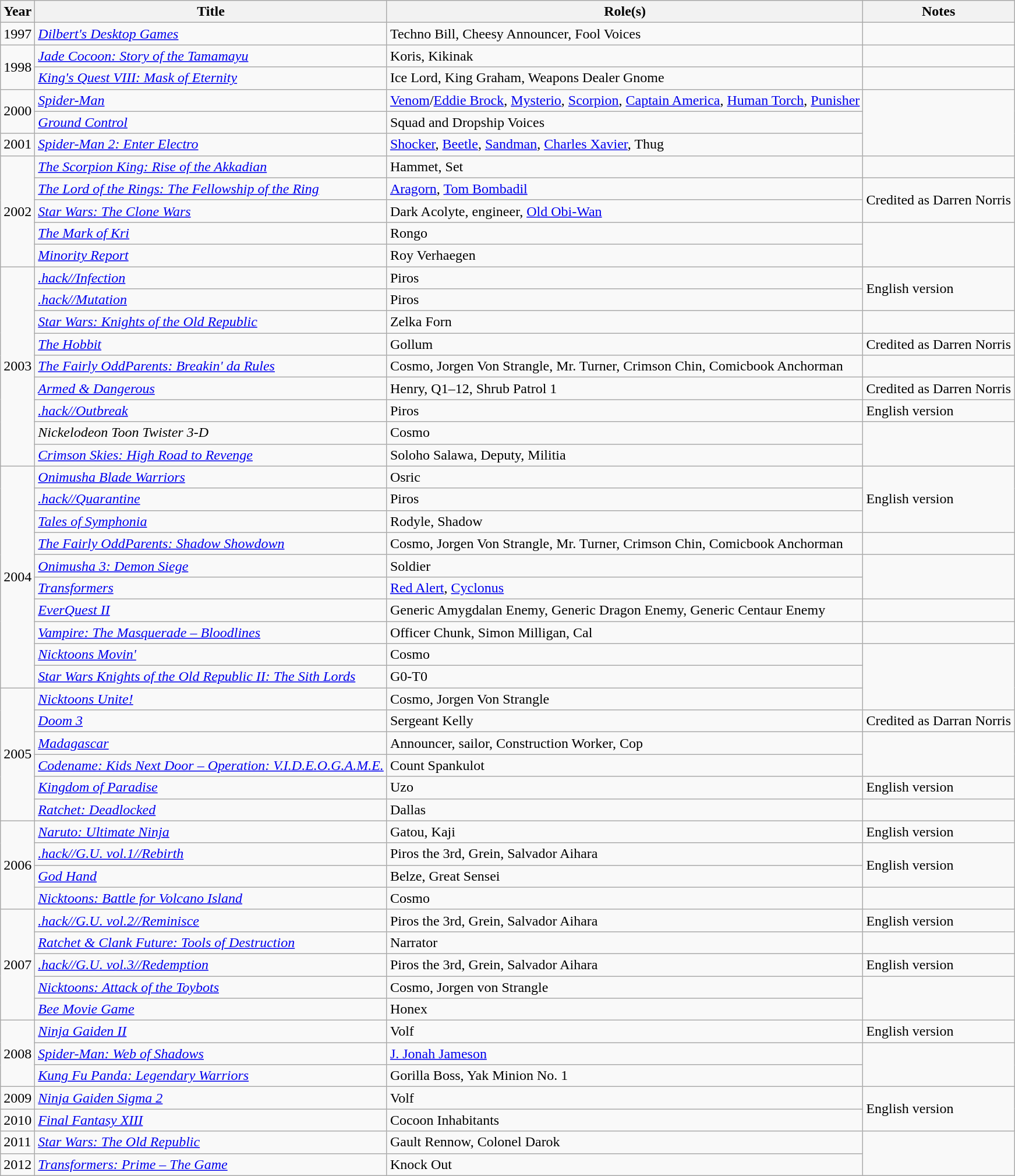<table class="wikitable">
<tr>
<th>Year</th>
<th>Title</th>
<th>Role(s)</th>
<th>Notes</th>
</tr>
<tr>
<td>1997</td>
<td><em><a href='#'>Dilbert's Desktop Games</a></em></td>
<td>Techno Bill, Cheesy Announcer, Fool Voices</td>
<td></td>
</tr>
<tr>
<td rowspan="2">1998</td>
<td><em><a href='#'>Jade Cocoon: Story of the Tamamayu</a></em></td>
<td>Koris, Kikinak</td>
<td></td>
</tr>
<tr>
<td><em><a href='#'>King's Quest VIII: Mask of Eternity</a></em></td>
<td>Ice Lord, King Graham, Weapons Dealer Gnome</td>
<td></td>
</tr>
<tr>
<td rowspan="2">2000</td>
<td><em><a href='#'>Spider-Man</a></em></td>
<td><a href='#'>Venom</a>/<a href='#'>Eddie Brock</a>, <a href='#'>Mysterio</a>, <a href='#'>Scorpion</a>, <a href='#'>Captain America</a>, <a href='#'>Human Torch</a>, <a href='#'>Punisher</a></td>
<td rowspan="3"></td>
</tr>
<tr>
<td><em><a href='#'>Ground Control</a></em></td>
<td>Squad and Dropship Voices</td>
</tr>
<tr>
<td>2001</td>
<td><em><a href='#'>Spider-Man 2: Enter Electro</a></em></td>
<td><a href='#'>Shocker</a>, <a href='#'>Beetle</a>, <a href='#'>Sandman</a>, <a href='#'>Charles Xavier</a>, Thug</td>
</tr>
<tr>
<td rowspan="5">2002</td>
<td><em><a href='#'>The Scorpion King: Rise of the Akkadian</a></em></td>
<td>Hammet, Set</td>
<td></td>
</tr>
<tr>
<td><em><a href='#'>The Lord of the Rings: The Fellowship of the Ring</a></em></td>
<td><a href='#'>Aragorn</a>, <a href='#'>Tom Bombadil</a></td>
<td rowspan="2">Credited as Darren Norris</td>
</tr>
<tr>
<td><em><a href='#'>Star Wars: The Clone Wars</a></em></td>
<td>Dark Acolyte, engineer, <a href='#'>Old Obi-Wan</a></td>
</tr>
<tr>
<td><em><a href='#'>The Mark of Kri</a></em></td>
<td>Rongo</td>
<td rowspan="2"></td>
</tr>
<tr>
<td><em><a href='#'>Minority Report</a></em></td>
<td>Roy Verhaegen</td>
</tr>
<tr>
<td rowspan="9">2003</td>
<td><em><a href='#'>.hack//Infection</a></em></td>
<td>Piros</td>
<td rowspan="2">English version</td>
</tr>
<tr>
<td><em><a href='#'>.hack//Mutation</a></em></td>
<td>Piros</td>
</tr>
<tr>
<td><em><a href='#'>Star Wars: Knights of the Old Republic</a></em></td>
<td>Zelka Forn</td>
<td></td>
</tr>
<tr>
<td><em><a href='#'>The Hobbit</a></em></td>
<td>Gollum</td>
<td>Credited as Darren Norris</td>
</tr>
<tr>
<td><em><a href='#'>The Fairly OddParents: Breakin' da Rules</a></em></td>
<td>Cosmo, Jorgen Von Strangle, Mr. Turner, Crimson Chin, Comicbook Anchorman</td>
<td></td>
</tr>
<tr>
<td><em><a href='#'>Armed & Dangerous</a></em></td>
<td>Henry, Q1–12, Shrub Patrol 1</td>
<td>Credited as Darren Norris</td>
</tr>
<tr>
<td><em><a href='#'>.hack//Outbreak</a></em></td>
<td>Piros</td>
<td>English version</td>
</tr>
<tr>
<td><em>Nickelodeon Toon Twister 3-D</em></td>
<td>Cosmo</td>
<td rowspan="2"></td>
</tr>
<tr>
<td><em><a href='#'>Crimson Skies: High Road to Revenge</a></em></td>
<td>Soloho Salawa, Deputy, Militia</td>
</tr>
<tr>
<td rowspan="10">2004</td>
<td><em><a href='#'>Onimusha Blade Warriors</a></em></td>
<td>Osric</td>
<td rowspan="3">English version</td>
</tr>
<tr>
<td><em><a href='#'>.hack//Quarantine</a></em></td>
<td>Piros</td>
</tr>
<tr>
<td><em><a href='#'>Tales of Symphonia</a></em></td>
<td>Rodyle, Shadow</td>
</tr>
<tr>
<td><em><a href='#'>The Fairly OddParents: Shadow Showdown</a></em></td>
<td>Cosmo, Jorgen Von Strangle, Mr. Turner, Crimson Chin, Comicbook Anchorman</td>
<td></td>
</tr>
<tr>
<td><em><a href='#'>Onimusha 3: Demon Siege</a></em></td>
<td>Soldier</td>
<td rowspan="2"></td>
</tr>
<tr>
<td><em><a href='#'>Transformers</a></em></td>
<td><a href='#'>Red Alert</a>, <a href='#'>Cyclonus</a></td>
</tr>
<tr>
<td><em><a href='#'>EverQuest II</a></em></td>
<td>Generic Amygdalan Enemy, Generic Dragon Enemy, Generic Centaur Enemy</td>
<td></td>
</tr>
<tr>
<td><em><a href='#'>Vampire: The Masquerade – Bloodlines</a></em></td>
<td>Officer Chunk, Simon Milligan, Cal</td>
<td></td>
</tr>
<tr>
<td><em><a href='#'>Nicktoons Movin'</a></em></td>
<td>Cosmo</td>
<td rowspan="3"></td>
</tr>
<tr>
<td><em><a href='#'>Star Wars Knights of the Old Republic II: The Sith Lords</a></em></td>
<td>G0-T0</td>
</tr>
<tr>
<td rowspan="6">2005</td>
<td><em><a href='#'>Nicktoons Unite!</a></em></td>
<td>Cosmo, Jorgen Von Strangle</td>
</tr>
<tr>
<td><em><a href='#'>Doom 3</a></em></td>
<td>Sergeant Kelly</td>
<td>Credited as Darran Norris</td>
</tr>
<tr>
<td><em><a href='#'>Madagascar</a></em></td>
<td>Announcer, sailor, Construction Worker, Cop</td>
<td rowspan="2"></td>
</tr>
<tr>
<td><em><a href='#'>Codename: Kids Next Door – Operation: V.I.D.E.O.G.A.M.E.</a></em></td>
<td>Count Spankulot</td>
</tr>
<tr>
<td><em><a href='#'>Kingdom of Paradise</a></em></td>
<td>Uzo</td>
<td>English version</td>
</tr>
<tr>
<td><em><a href='#'>Ratchet: Deadlocked</a></em></td>
<td>Dallas</td>
<td></td>
</tr>
<tr>
<td rowspan="4">2006</td>
<td><em><a href='#'>Naruto: Ultimate Ninja</a></em></td>
<td>Gatou, Kaji</td>
<td>English version</td>
</tr>
<tr>
<td><em><a href='#'>.hack//G.U. vol.1//Rebirth</a></em></td>
<td>Piros the 3rd, Grein, Salvador Aihara</td>
<td rowspan="2">English version</td>
</tr>
<tr>
<td><em><a href='#'>God Hand</a></em></td>
<td>Belze, Great Sensei</td>
</tr>
<tr>
<td><em><a href='#'>Nicktoons: Battle for Volcano Island</a></em></td>
<td>Cosmo</td>
<td></td>
</tr>
<tr>
<td rowspan="5">2007</td>
<td><em><a href='#'>.hack//G.U. vol.2//Reminisce</a></em></td>
<td>Piros the 3rd, Grein, Salvador Aihara</td>
<td>English version</td>
</tr>
<tr>
<td><em><a href='#'>Ratchet & Clank Future: Tools of Destruction</a></em></td>
<td>Narrator</td>
<td></td>
</tr>
<tr>
<td><em><a href='#'>.hack//G.U. vol.3//Redemption</a></em></td>
<td>Piros the 3rd, Grein, Salvador Aihara</td>
<td>English version</td>
</tr>
<tr>
<td><em><a href='#'>Nicktoons: Attack of the Toybots</a></em></td>
<td>Cosmo, Jorgen von Strangle</td>
<td rowspan="2"></td>
</tr>
<tr>
<td><em><a href='#'>Bee Movie Game</a></em></td>
<td>Honex</td>
</tr>
<tr>
<td rowspan="3">2008</td>
<td><em><a href='#'>Ninja Gaiden II</a></em></td>
<td>Volf</td>
<td>English version</td>
</tr>
<tr>
<td><em><a href='#'>Spider-Man: Web of Shadows</a></em></td>
<td><a href='#'>J. Jonah Jameson</a></td>
<td rowspan="2"></td>
</tr>
<tr>
<td><em><a href='#'>Kung Fu Panda: Legendary Warriors</a></em></td>
<td>Gorilla Boss, Yak Minion No. 1</td>
</tr>
<tr>
<td>2009</td>
<td><em><a href='#'>Ninja Gaiden Sigma 2</a></em></td>
<td>Volf</td>
<td rowspan="2">English version</td>
</tr>
<tr>
<td>2010</td>
<td><em><a href='#'>Final Fantasy XIII</a></em></td>
<td>Cocoon Inhabitants</td>
</tr>
<tr>
<td>2011</td>
<td><em><a href='#'>Star Wars: The Old Republic</a></em></td>
<td>Gault Rennow, Colonel Darok</td>
<td rowspan="2"></td>
</tr>
<tr>
<td>2012</td>
<td><em><a href='#'>Transformers: Prime – The Game</a></em></td>
<td>Knock Out</td>
</tr>
</table>
